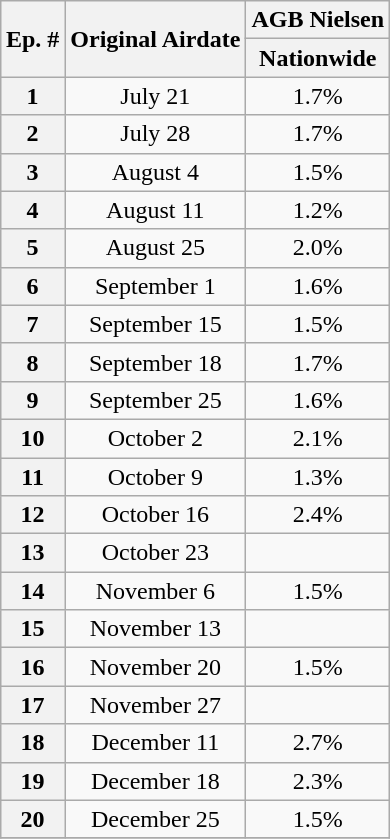<table class="wikitable sortable" style="text-align:center; margin-left:auto; margin-right:auto">
<tr>
<th rowspan="2">Ep. #</th>
<th rowspan="2">Original Airdate</th>
<th colspan="1"><strong>AGB Nielsen</strong></th>
</tr>
<tr>
<th colspan="1"><strong>Nationwide</strong><br></th>
</tr>
<tr>
<th>1</th>
<td>July 21</td>
<td>1.7%</td>
</tr>
<tr>
<th>2</th>
<td>July 28</td>
<td>1.7%</td>
</tr>
<tr>
<th>3</th>
<td>August 4</td>
<td>1.5%</td>
</tr>
<tr>
<th>4</th>
<td>August 11</td>
<td>1.2%</td>
</tr>
<tr>
<th>5</th>
<td>August 25</td>
<td>2.0%</td>
</tr>
<tr>
<th>6</th>
<td>September 1</td>
<td>1.6%</td>
</tr>
<tr>
<th>7</th>
<td>September 15</td>
<td>1.5%</td>
</tr>
<tr>
<th>8</th>
<td>September 18</td>
<td>1.7%</td>
</tr>
<tr>
<th>9</th>
<td>September 25</td>
<td>1.6%</td>
</tr>
<tr>
<th>10</th>
<td>October 2</td>
<td>2.1%</td>
</tr>
<tr>
<th>11</th>
<td>October 9</td>
<td>1.3%</td>
</tr>
<tr>
<th>12</th>
<td>October 16</td>
<td>2.4%</td>
</tr>
<tr>
<th>13</th>
<td>October 23</td>
<td></td>
</tr>
<tr>
<th>14</th>
<td>November 6</td>
<td>1.5%</td>
</tr>
<tr>
<th>15</th>
<td>November 13</td>
<td></td>
</tr>
<tr>
<th>16</th>
<td>November 20</td>
<td>1.5%</td>
</tr>
<tr>
<th>17</th>
<td>November 27</td>
<td></td>
</tr>
<tr>
<th>18</th>
<td>December 11</td>
<td>2.7%</td>
</tr>
<tr>
<th>19</th>
<td>December 18</td>
<td>2.3%</td>
</tr>
<tr>
<th>20</th>
<td>December 25</td>
<td>1.5%</td>
</tr>
<tr>
</tr>
</table>
